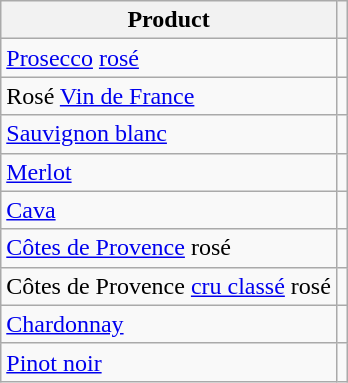<table class="wikitable">
<tr>
<th>Product</th>
<th></th>
</tr>
<tr>
<td><a href='#'>Prosecco</a> <a href='#'>rosé</a></td>
<td></td>
</tr>
<tr>
<td>Rosé <a href='#'>Vin de France</a></td>
<td></td>
</tr>
<tr>
<td><a href='#'>Sauvignon blanc</a></td>
<td></td>
</tr>
<tr>
<td><a href='#'>Merlot</a></td>
<td></td>
</tr>
<tr>
<td><a href='#'>Cava</a></td>
<td></td>
</tr>
<tr>
<td><a href='#'>Côtes de Provence</a> rosé</td>
<td></td>
</tr>
<tr>
<td>Côtes de Provence <a href='#'>cru classé</a> rosé</td>
<td></td>
</tr>
<tr>
<td><a href='#'>Chardonnay</a></td>
<td></td>
</tr>
<tr>
<td><a href='#'>Pinot noir</a></td>
<td></td>
</tr>
</table>
